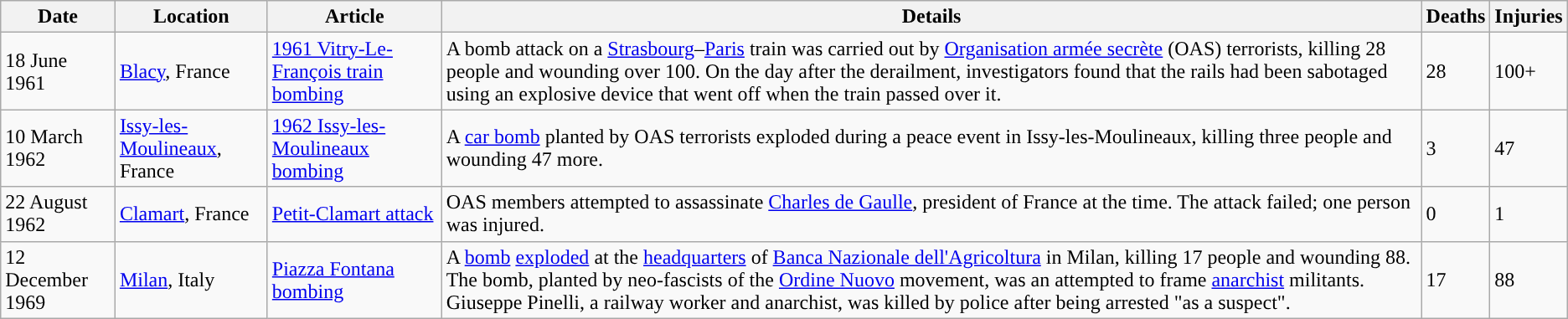<table class="wikitable ">
<tr>
<th>Date</th>
<th>Location</th>
<th>Article</th>
<th>Details</th>
<th>Deaths</th>
<th>Injuries</th>
</tr>
<tr>
<td>18 June 1961</td>
<td> <a href='#'>Blacy</a>, France</td>
<td><a href='#'>1961 Vitry-Le-François train bombing</a></td>
<td>A bomb attack on a <a href='#'>Strasbourg</a>–<a href='#'>Paris</a> train was carried out by <a href='#'>Organisation armée secrète</a> (OAS) terrorists, killing 28 people and wounding over 100. On the day after the derailment, investigators found that the rails had been sabotaged using an explosive device that went off when the train passed over it.</td>
<td>28</td>
<td>100+</td>
</tr>
<tr>
<td>10 March 1962</td>
<td> <a href='#'>Issy-les-Moulineaux</a>, France</td>
<td><a href='#'>1962 Issy-les-Moulineaux bombing</a></td>
<td>A <a href='#'>car bomb</a> planted by OAS terrorists exploded during a peace event in Issy-les-Moulineaux, killing three people and wounding 47 more.</td>
<td>3</td>
<td>47</td>
</tr>
<tr>
<td>22 August 1962</td>
<td> <a href='#'>Clamart</a>, France</td>
<td><a href='#'>Petit-Clamart attack</a></td>
<td>OAS members attempted to assassinate <a href='#'>Charles de Gaulle</a>, president of France at the time. The attack failed; one person was injured.</td>
<td>0</td>
<td>1</td>
</tr>
<tr>
<td>12 December 1969</td>
<td> <a href='#'>Milan</a>, Italy</td>
<td><a href='#'>Piazza Fontana bombing</a></td>
<td>A <a href='#'>bomb</a> <a href='#'>exploded</a> at the <a href='#'>headquarters</a> of <a href='#'>Banca Nazionale dell'Agricoltura</a> in Milan, killing 17 people and wounding 88. The bomb, planted by neo-fascists of the <a href='#'>Ordine Nuovo</a> movement, was an attempted to frame <a href='#'>anarchist</a> militants. Giuseppe Pinelli, a railway worker and anarchist, was killed by police after being arrested "as a suspect".</td>
<td>17</td>
<td>88</td>
</tr>
</table>
